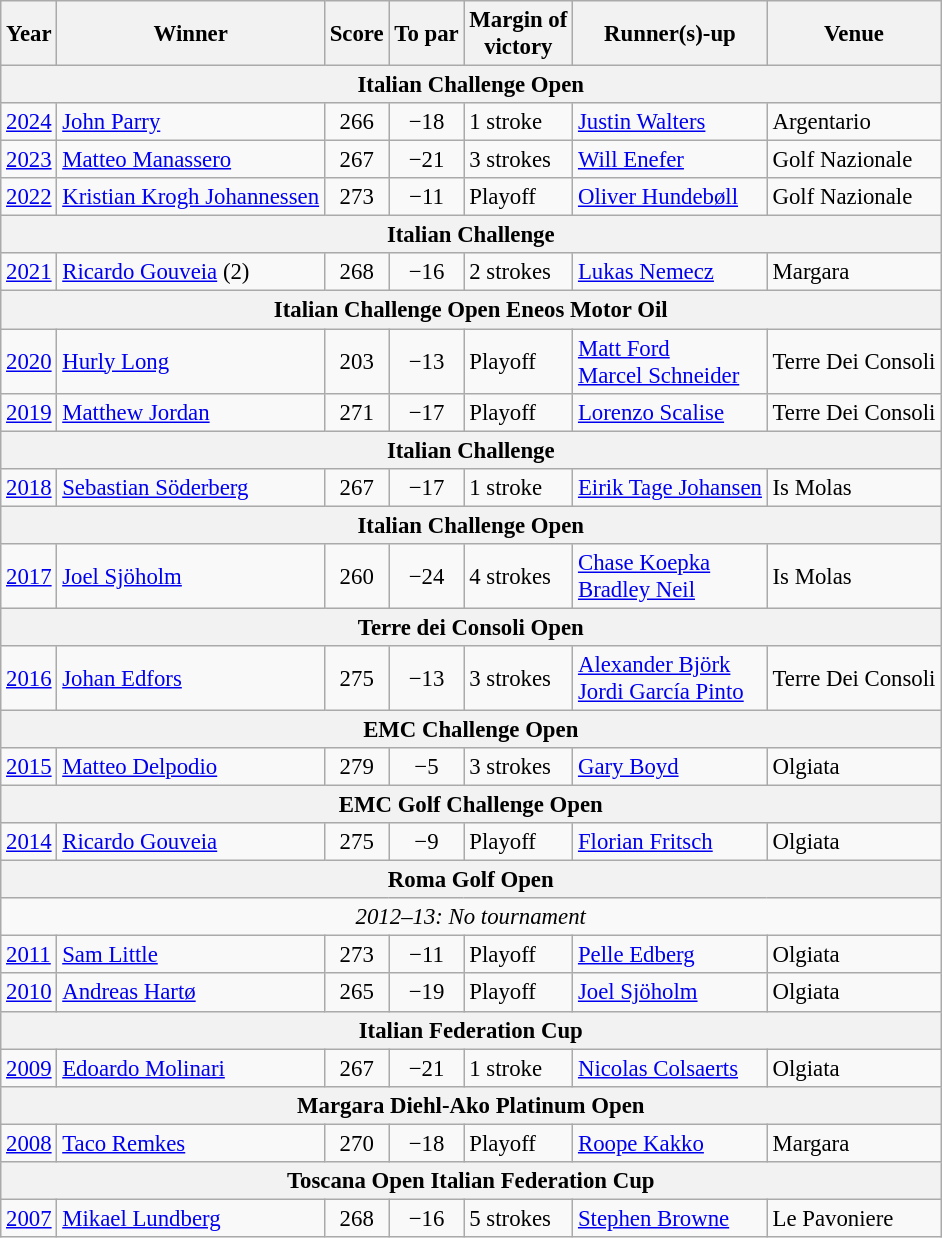<table class=wikitable style="font-size:95%">
<tr>
<th>Year</th>
<th>Winner</th>
<th>Score</th>
<th>To par</th>
<th>Margin of<br>victory</th>
<th>Runner(s)-up</th>
<th>Venue</th>
</tr>
<tr>
<th colspan=8>Italian Challenge Open</th>
</tr>
<tr>
<td><a href='#'>2024</a></td>
<td> <a href='#'>John Parry</a></td>
<td align=center>266</td>
<td align=center>−18</td>
<td>1 stroke</td>
<td> <a href='#'>Justin Walters</a></td>
<td>Argentario</td>
</tr>
<tr>
<td><a href='#'>2023</a></td>
<td> <a href='#'>Matteo Manassero</a></td>
<td align=center>267</td>
<td align=center>−21</td>
<td>3 strokes</td>
<td> <a href='#'>Will Enefer</a></td>
<td>Golf Nazionale</td>
</tr>
<tr>
<td><a href='#'>2022</a></td>
<td> <a href='#'>Kristian Krogh Johannessen</a></td>
<td align=center>273</td>
<td align=center>−11</td>
<td>Playoff</td>
<td> <a href='#'>Oliver Hundebøll</a></td>
<td>Golf Nazionale</td>
</tr>
<tr>
<th colspan=8>Italian Challenge</th>
</tr>
<tr>
<td><a href='#'>2021</a></td>
<td> <a href='#'>Ricardo Gouveia</a> (2)</td>
<td align=center>268</td>
<td align=center>−16</td>
<td>2 strokes</td>
<td> <a href='#'>Lukas Nemecz</a></td>
<td>Margara</td>
</tr>
<tr>
<th colspan=8>Italian Challenge Open Eneos Motor Oil</th>
</tr>
<tr>
<td><a href='#'>2020</a></td>
<td> <a href='#'>Hurly Long</a></td>
<td align=center>203</td>
<td align=center>−13</td>
<td>Playoff</td>
<td> <a href='#'>Matt Ford</a><br> <a href='#'>Marcel Schneider</a></td>
<td>Terre Dei Consoli</td>
</tr>
<tr>
<td><a href='#'>2019</a></td>
<td> <a href='#'>Matthew Jordan</a></td>
<td align=center>271</td>
<td align=center>−17</td>
<td>Playoff</td>
<td> <a href='#'>Lorenzo Scalise</a></td>
<td>Terre Dei Consoli</td>
</tr>
<tr>
<th colspan=8>Italian Challenge</th>
</tr>
<tr>
<td><a href='#'>2018</a></td>
<td> <a href='#'>Sebastian Söderberg</a></td>
<td align=center>267</td>
<td align=center>−17</td>
<td>1 stroke</td>
<td> <a href='#'>Eirik Tage Johansen</a></td>
<td>Is Molas</td>
</tr>
<tr>
<th colspan=8>Italian Challenge Open</th>
</tr>
<tr>
<td><a href='#'>2017</a></td>
<td> <a href='#'>Joel Sjöholm</a></td>
<td align=center>260</td>
<td align=center>−24</td>
<td>4 strokes</td>
<td> <a href='#'>Chase Koepka</a><br> <a href='#'>Bradley Neil</a></td>
<td>Is Molas</td>
</tr>
<tr>
<th colspan=8>Terre dei Consoli Open</th>
</tr>
<tr>
<td><a href='#'>2016</a></td>
<td> <a href='#'>Johan Edfors</a></td>
<td align=center>275</td>
<td align=center>−13</td>
<td>3 strokes</td>
<td> <a href='#'>Alexander Björk</a><br> <a href='#'>Jordi García Pinto</a></td>
<td>Terre Dei Consoli</td>
</tr>
<tr>
<th colspan=8>EMC Challenge Open</th>
</tr>
<tr>
<td><a href='#'>2015</a></td>
<td> <a href='#'>Matteo Delpodio</a></td>
<td align=center>279</td>
<td align=center>−5</td>
<td>3 strokes</td>
<td> <a href='#'>Gary Boyd</a></td>
<td>Olgiata</td>
</tr>
<tr>
<th colspan=8>EMC Golf Challenge Open</th>
</tr>
<tr>
<td><a href='#'>2014</a></td>
<td> <a href='#'>Ricardo Gouveia</a></td>
<td align=center>275</td>
<td align=center>−9</td>
<td>Playoff</td>
<td> <a href='#'>Florian Fritsch</a></td>
<td>Olgiata</td>
</tr>
<tr>
<th colspan=8>Roma Golf Open</th>
</tr>
<tr>
<td colspan=8 align=center><em>2012–13: No tournament</em></td>
</tr>
<tr>
<td><a href='#'>2011</a></td>
<td> <a href='#'>Sam Little</a></td>
<td align=center>273</td>
<td align=center>−11</td>
<td>Playoff</td>
<td> <a href='#'>Pelle Edberg</a></td>
<td>Olgiata</td>
</tr>
<tr>
<td><a href='#'>2010</a></td>
<td> <a href='#'>Andreas Hartø</a></td>
<td align=center>265</td>
<td align=center>−19</td>
<td>Playoff</td>
<td> <a href='#'>Joel Sjöholm</a></td>
<td>Olgiata</td>
</tr>
<tr>
<th colspan=8>Italian Federation Cup</th>
</tr>
<tr>
<td><a href='#'>2009</a></td>
<td> <a href='#'>Edoardo Molinari</a></td>
<td align=center>267</td>
<td align=center>−21</td>
<td>1 stroke</td>
<td> <a href='#'>Nicolas Colsaerts</a></td>
<td>Olgiata</td>
</tr>
<tr>
<th colspan=8>Margara Diehl-Ako Platinum Open</th>
</tr>
<tr>
<td><a href='#'>2008</a></td>
<td> <a href='#'>Taco Remkes</a></td>
<td align=center>270</td>
<td align=center>−18</td>
<td>Playoff</td>
<td> <a href='#'>Roope Kakko</a></td>
<td>Margara</td>
</tr>
<tr>
<th colspan=8>Toscana Open Italian Federation Cup</th>
</tr>
<tr>
<td><a href='#'>2007</a></td>
<td> <a href='#'>Mikael Lundberg</a></td>
<td align=center>268</td>
<td align=center>−16</td>
<td>5 strokes</td>
<td> <a href='#'>Stephen Browne</a></td>
<td>Le Pavoniere</td>
</tr>
</table>
